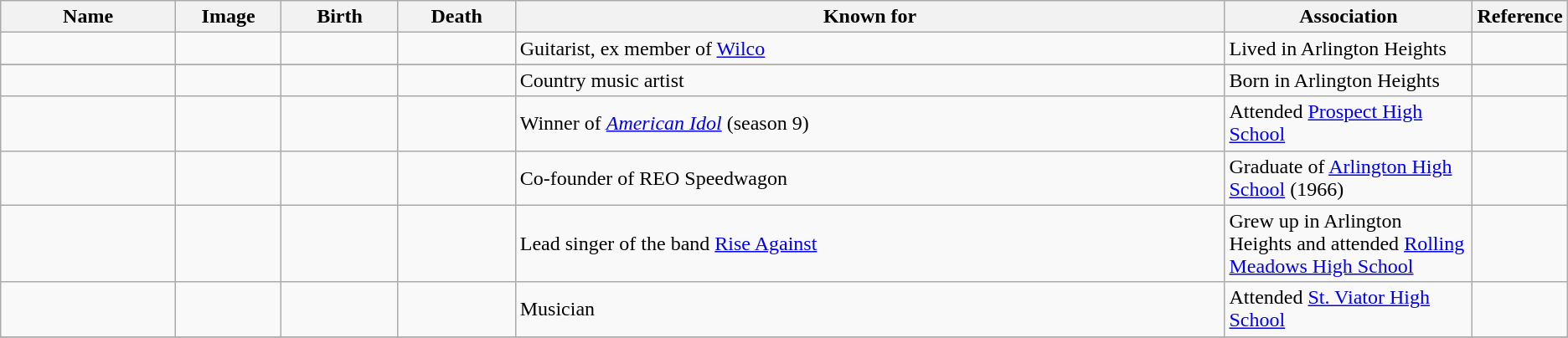<table class="wikitable sortable">
<tr>
<th scope="col" width="140">Name</th>
<th scope="col" width="80" class="unsortable">Image</th>
<th scope="col" width="90">Birth</th>
<th scope="col" width="90">Death</th>
<th scope="col" width="600" class="unsortable">Known for</th>
<th scope="col" width="200" class="unsortable">Association</th>
<th scope="col" width="30" class="unsortable">Reference</th>
</tr>
<tr>
<td></td>
<td></td>
<td align=right></td>
<td></td>
<td>Guitarist, ex member of <a href='#'>Wilco</a></td>
<td>Lived in Arlington Heights</td>
<td align="center"></td>
</tr>
<tr>
</tr>
<tr>
<td></td>
<td></td>
<td align=right></td>
<td></td>
<td>Country music artist</td>
<td>Born in Arlington Heights</td>
<td align="center"></td>
</tr>
<tr>
<td></td>
<td></td>
<td align=right></td>
<td></td>
<td>Winner of <em><a href='#'>American Idol</a></em> (season 9)</td>
<td>Attended <a href='#'>Prospect High School</a></td>
<td align="center"></td>
</tr>
<tr>
<td></td>
<td></td>
<td></td>
<td></td>
<td>Co-founder of REO Speedwagon</td>
<td>Graduate of <a href='#'>Arlington High School</a> (1966)</td>
<td align="center"></td>
</tr>
<tr>
<td></td>
<td></td>
<td align=right></td>
<td></td>
<td>Lead singer of the band <a href='#'>Rise Against</a></td>
<td>Grew up in Arlington Heights and attended <a href='#'>Rolling Meadows High School</a></td>
<td align="center"></td>
</tr>
<tr>
<td></td>
<td></td>
<td align=right></td>
<td></td>
<td>Musician</td>
<td>Attended <a href='#'>St. Viator High School</a></td>
<td align="center"></td>
</tr>
<tr>
</tr>
</table>
